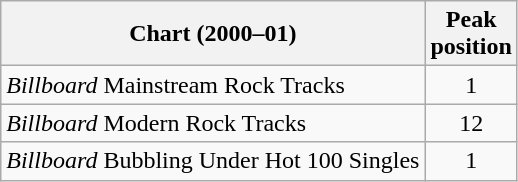<table class="wikitable">
<tr>
<th>Chart (2000–01)</th>
<th>Peak<br>position</th>
</tr>
<tr>
<td><em>Billboard</em> Mainstream Rock Tracks</td>
<td style="text-align:center;">1</td>
</tr>
<tr>
<td><em>Billboard</em> Modern Rock Tracks</td>
<td style="text-align:center;">12</td>
</tr>
<tr>
<td><em>Billboard</em> Bubbling Under Hot 100 Singles</td>
<td style="text-align:center;">1</td>
</tr>
</table>
